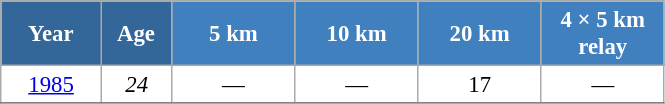<table class="wikitable" style="font-size:95%; text-align:center; border:grey solid 1px; border-collapse:collapse; background:#ffffff;">
<tr>
<th style="background-color:#369; color:white; width:60px;"> Year </th>
<th style="background-color:#369; color:white; width:40px;"> Age </th>
<th style="background-color:#4180be; color:white; width:75px;"> 5 km </th>
<th style="background-color:#4180be; color:white; width:75px;"> 10 km </th>
<th style="background-color:#4180be; color:white; width:75px;"> 20 km </th>
<th style="background-color:#4180be; color:white; width:75px;"> 4 × 5 km <br> relay </th>
</tr>
<tr>
<td><a href='#'>1985</a></td>
<td><em>24</em></td>
<td>—</td>
<td>—</td>
<td>17</td>
<td>—</td>
</tr>
<tr>
</tr>
</table>
